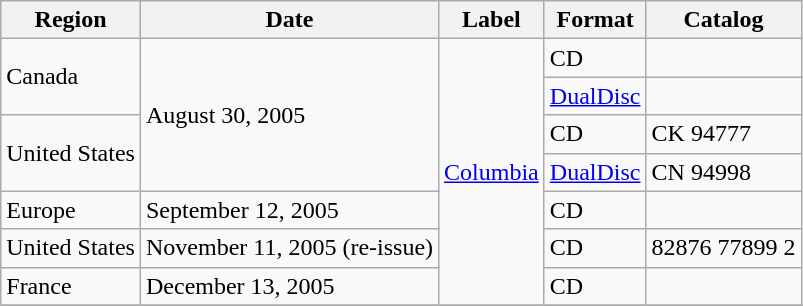<table class="wikitable">
<tr>
<th>Region</th>
<th>Date</th>
<th>Label</th>
<th>Format</th>
<th>Catalog</th>
</tr>
<tr>
<td rowspan="2">Canada</td>
<td rowspan="4">August 30, 2005</td>
<td rowspan="7"><a href='#'>Columbia</a></td>
<td rowspan="1">CD</td>
<td></td>
</tr>
<tr>
<td><a href='#'>DualDisc</a></td>
<td></td>
</tr>
<tr>
<td rowspan="2">United States</td>
<td>CD</td>
<td>CK 94777</td>
</tr>
<tr>
<td rowspan="1"><a href='#'>DualDisc</a></td>
<td>CN 94998</td>
</tr>
<tr>
<td>Europe</td>
<td>September 12, 2005</td>
<td>CD</td>
<td></td>
</tr>
<tr>
<td>United States</td>
<td>November 11, 2005 (re-issue)</td>
<td>CD</td>
<td>82876 77899 2</td>
</tr>
<tr>
<td>France</td>
<td>December 13, 2005</td>
<td>CD</td>
<td></td>
</tr>
<tr>
</tr>
</table>
